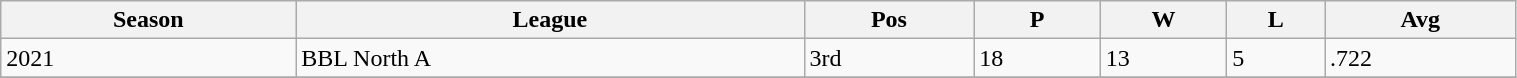<table class="wikitable" style="width:80%">
<tr>
<th>Season</th>
<th>League</th>
<th>Pos</th>
<th>P</th>
<th>W</th>
<th>L</th>
<th>Avg</th>
</tr>
<tr>
<td>2021</td>
<td>BBL North A</td>
<td>3rd</td>
<td>18</td>
<td>13</td>
<td>5</td>
<td>.722</td>
</tr>
<tr>
</tr>
</table>
